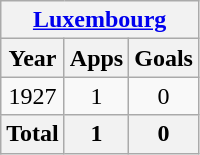<table class="wikitable" style="text-align:center">
<tr>
<th colspan=3><a href='#'>Luxembourg</a></th>
</tr>
<tr>
<th>Year</th>
<th>Apps</th>
<th>Goals</th>
</tr>
<tr>
<td>1927</td>
<td>1</td>
<td>0</td>
</tr>
<tr>
<th>Total</th>
<th>1</th>
<th>0</th>
</tr>
</table>
